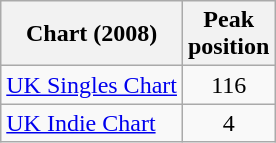<table class="wikitable sortable">
<tr>
<th>Chart (2008)</th>
<th>Peak<br>position</th>
</tr>
<tr>
<td><a href='#'>UK Singles Chart</a></td>
<td align="center">116</td>
</tr>
<tr>
<td><a href='#'>UK Indie Chart</a></td>
<td align="center">4</td>
</tr>
</table>
